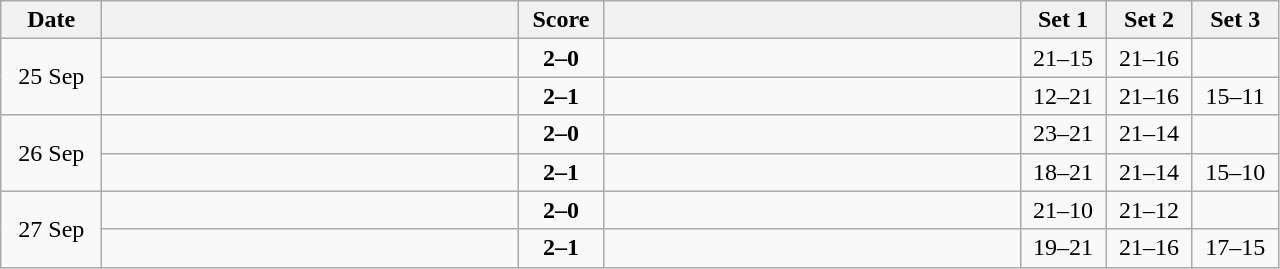<table class="wikitable" style="text-align: center;">
<tr>
<th width="60">Date</th>
<th align="right" width="270"></th>
<th width="50">Score</th>
<th align="left" width="270"></th>
<th width="50">Set 1</th>
<th width="50">Set 2</th>
<th width="50">Set 3</th>
</tr>
<tr>
<td rowspan=2>25 Sep</td>
<td align=left><strong></strong></td>
<td align=center><strong>2–0</strong></td>
<td align=left></td>
<td>21–15</td>
<td>21–16</td>
<td></td>
</tr>
<tr>
<td align=left><strong></strong></td>
<td align=center><strong>2–1</strong></td>
<td align=left></td>
<td>12–21</td>
<td>21–16</td>
<td>15–11</td>
</tr>
<tr>
<td rowspan=2>26 Sep</td>
<td align=left><strong></strong></td>
<td align=center><strong>2–0</strong></td>
<td align=left></td>
<td>23–21</td>
<td>21–14</td>
<td></td>
</tr>
<tr>
<td align=left><strong></strong></td>
<td align=center><strong>2–1</strong></td>
<td align=left></td>
<td>18–21</td>
<td>21–14</td>
<td>15–10</td>
</tr>
<tr>
<td rowspan=2>27 Sep</td>
<td align=left><strong></strong></td>
<td align=center><strong>2–0</strong></td>
<td align=left></td>
<td>21–10</td>
<td>21–12</td>
<td></td>
</tr>
<tr>
<td align=left><strong></strong></td>
<td align=center><strong>2–1</strong></td>
<td align=left></td>
<td>19–21</td>
<td>21–16</td>
<td>17–15</td>
</tr>
</table>
